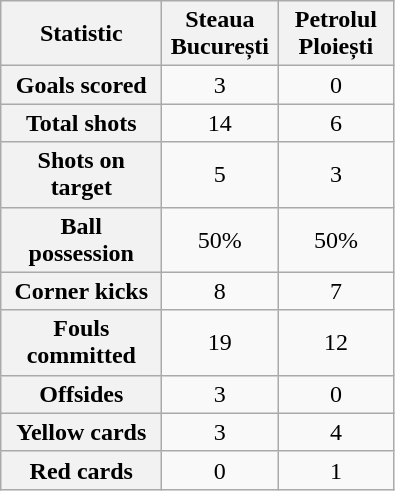<table class="wikitable plainrowheaders" style="text-align:center">
<tr>
<th scope="col" style="width:100px">Statistic</th>
<th scope="col" style="width:70px">Steaua București</th>
<th scope="col" style="width:70px">Petrolul Ploiești</th>
</tr>
<tr>
<th scope=row>Goals scored</th>
<td>3</td>
<td>0</td>
</tr>
<tr>
<th scope=row>Total shots</th>
<td>14</td>
<td>6</td>
</tr>
<tr>
<th scope=row>Shots on target</th>
<td>5</td>
<td>3</td>
</tr>
<tr>
<th scope=row>Ball possession</th>
<td>50%</td>
<td>50%</td>
</tr>
<tr>
<th scope=row>Corner kicks</th>
<td>8</td>
<td>7</td>
</tr>
<tr>
<th scope=row>Fouls committed</th>
<td>19</td>
<td>12</td>
</tr>
<tr>
<th scope=row>Offsides</th>
<td>3</td>
<td>0</td>
</tr>
<tr>
<th scope=row>Yellow cards</th>
<td>3</td>
<td>4</td>
</tr>
<tr>
<th scope=row>Red cards</th>
<td>0</td>
<td>1</td>
</tr>
</table>
